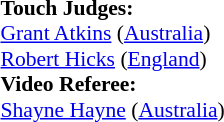<table width=100% style="font-size: 90%">
<tr>
<td><br><strong>Touch Judges:</strong>
<br><a href='#'>Grant Atkins</a> (<a href='#'>Australia</a>)
<br><a href='#'>Robert Hicks</a> (<a href='#'>England</a>)
<br><strong>Video Referee:</strong>
<br><a href='#'>Shayne Hayne</a> (<a href='#'>Australia</a>)</td>
</tr>
</table>
